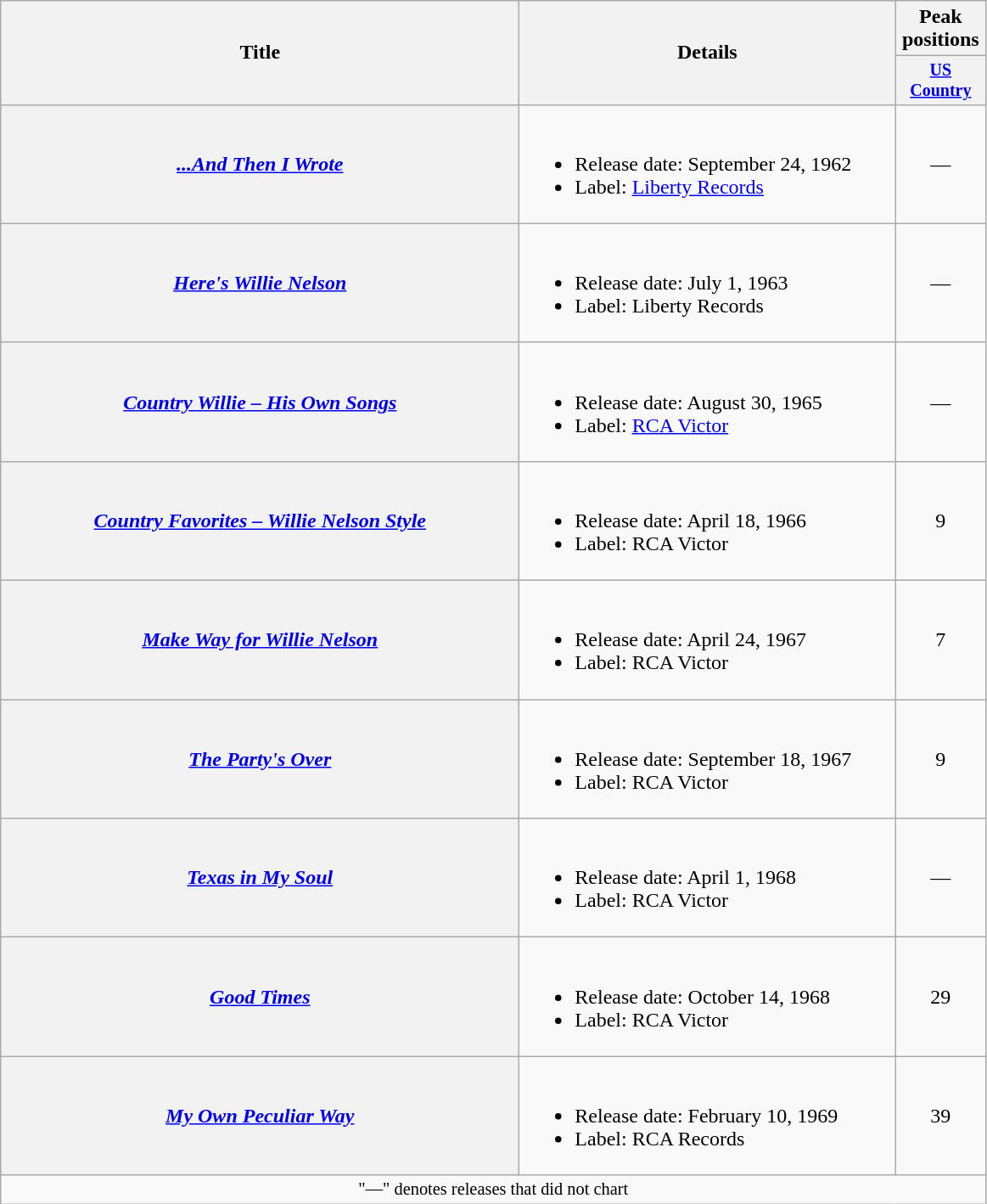<table class="wikitable plainrowheaders" style="text-align:center;">
<tr>
<th rowspan="2" style="width:25em;">Title</th>
<th rowspan="2" style="width:18em;">Details</th>
<th colspan="1">Peak positions</th>
</tr>
<tr style="font-size:smaller;">
<th width="65"><a href='#'>US Country</a></th>
</tr>
<tr>
<th scope="row"><em><a href='#'>...And Then I Wrote</a></em></th>
<td align="left"><br><ul><li>Release date: September 24, 1962</li><li>Label: <a href='#'>Liberty Records</a></li></ul></td>
<td>—</td>
</tr>
<tr>
<th scope="row"><em><a href='#'>Here's Willie Nelson</a></em></th>
<td align="left"><br><ul><li>Release date: July 1, 1963</li><li>Label: Liberty Records</li></ul></td>
<td>—</td>
</tr>
<tr>
<th scope="row"><em><a href='#'>Country Willie – His Own Songs</a></em></th>
<td align="left"><br><ul><li>Release date: August 30, 1965</li><li>Label: <a href='#'>RCA Victor</a></li></ul></td>
<td>—</td>
</tr>
<tr>
<th scope="row"><em><a href='#'>Country Favorites – Willie Nelson Style</a></em></th>
<td align="left"><br><ul><li>Release date: April 18, 1966</li><li>Label: RCA Victor</li></ul></td>
<td>9</td>
</tr>
<tr>
<th scope="row"><em><a href='#'>Make Way for Willie Nelson</a></em></th>
<td align="left"><br><ul><li>Release date: April 24, 1967</li><li>Label: RCA Victor</li></ul></td>
<td>7</td>
</tr>
<tr>
<th scope="row"><em><a href='#'>The Party's Over</a></em></th>
<td align="left"><br><ul><li>Release date: September 18, 1967</li><li>Label: RCA Victor</li></ul></td>
<td>9</td>
</tr>
<tr>
<th scope="row"><em><a href='#'>Texas in My Soul</a></em></th>
<td align="left"><br><ul><li>Release date: April 1, 1968</li><li>Label: RCA Victor</li></ul></td>
<td>—</td>
</tr>
<tr>
<th scope="row"><em><a href='#'>Good Times</a></em></th>
<td align="left"><br><ul><li>Release date: October 14, 1968</li><li>Label: RCA Victor</li></ul></td>
<td>29</td>
</tr>
<tr>
<th scope="row"><em><a href='#'>My Own Peculiar Way</a></em></th>
<td align="left"><br><ul><li>Release date: February 10, 1969</li><li>Label: RCA Records</li></ul></td>
<td>39</td>
</tr>
<tr>
<td colspan="3" style="font-size:85%">"—" denotes releases that did not chart</td>
</tr>
</table>
